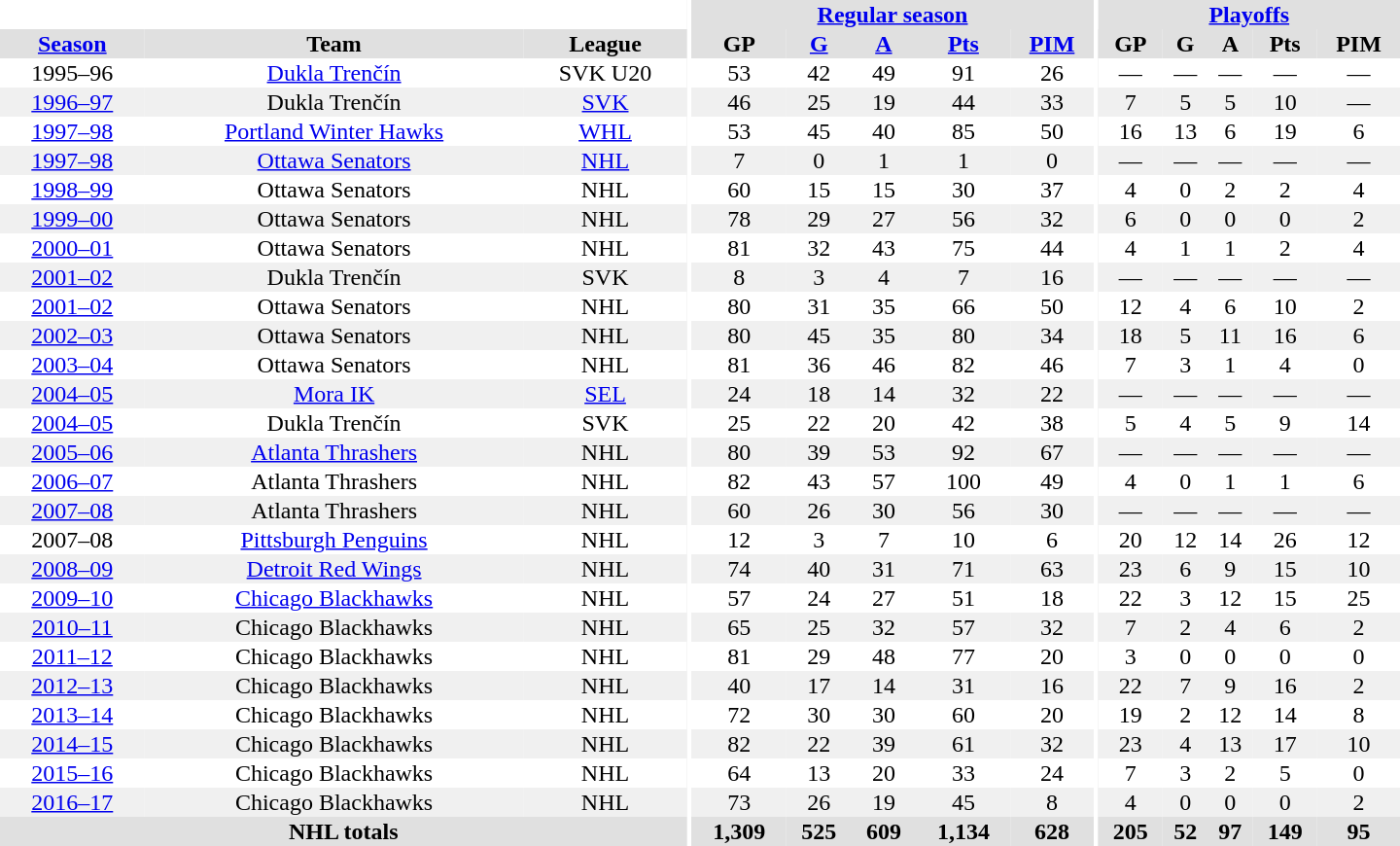<table border="0" cellpadding="1" cellspacing="0" style="text-align:center; width:60em">
<tr bgcolor="#e0e0e0">
<th colspan="3" bgcolor="#ffffff"></th>
<th rowspan="100" bgcolor="#ffffff"></th>
<th colspan="5"><a href='#'>Regular season</a></th>
<th rowspan="100" bgcolor="#ffffff"></th>
<th colspan="5"><a href='#'>Playoffs</a></th>
</tr>
<tr bgcolor="#e0e0e0">
<th><a href='#'>Season</a></th>
<th>Team</th>
<th>League</th>
<th>GP</th>
<th><a href='#'>G</a></th>
<th><a href='#'>A</a></th>
<th><a href='#'>Pts</a></th>
<th><a href='#'>PIM</a></th>
<th>GP</th>
<th>G</th>
<th>A</th>
<th>Pts</th>
<th>PIM</th>
</tr>
<tr>
<td>1995–96</td>
<td><a href='#'>Dukla Trenčín</a></td>
<td>SVK U20</td>
<td>53</td>
<td>42</td>
<td>49</td>
<td>91</td>
<td>26</td>
<td>—</td>
<td>—</td>
<td>—</td>
<td>—</td>
<td>—</td>
</tr>
<tr bgcolor="#f0f0f0">
<td><a href='#'>1996–97</a></td>
<td>Dukla Trenčín</td>
<td><a href='#'>SVK</a></td>
<td>46</td>
<td>25</td>
<td>19</td>
<td>44</td>
<td>33</td>
<td>7</td>
<td>5</td>
<td>5</td>
<td>10</td>
<td>—</td>
</tr>
<tr>
<td><a href='#'>1997–98</a></td>
<td><a href='#'>Portland Winter Hawks</a></td>
<td><a href='#'>WHL</a></td>
<td>53</td>
<td>45</td>
<td>40</td>
<td>85</td>
<td>50</td>
<td>16</td>
<td>13</td>
<td>6</td>
<td>19</td>
<td>6</td>
</tr>
<tr bgcolor="#f0f0f0">
<td><a href='#'>1997–98</a></td>
<td><a href='#'>Ottawa Senators</a></td>
<td><a href='#'>NHL</a></td>
<td>7</td>
<td>0</td>
<td>1</td>
<td>1</td>
<td>0</td>
<td>—</td>
<td>—</td>
<td>—</td>
<td>—</td>
<td>—</td>
</tr>
<tr>
<td><a href='#'>1998–99</a></td>
<td>Ottawa Senators</td>
<td>NHL</td>
<td>60</td>
<td>15</td>
<td>15</td>
<td>30</td>
<td>37</td>
<td>4</td>
<td>0</td>
<td>2</td>
<td>2</td>
<td>4</td>
</tr>
<tr bgcolor="#f0f0f0">
<td><a href='#'>1999–00</a></td>
<td>Ottawa Senators</td>
<td>NHL</td>
<td>78</td>
<td>29</td>
<td>27</td>
<td>56</td>
<td>32</td>
<td>6</td>
<td>0</td>
<td>0</td>
<td>0</td>
<td>2</td>
</tr>
<tr>
<td><a href='#'>2000–01</a></td>
<td>Ottawa Senators</td>
<td>NHL</td>
<td>81</td>
<td>32</td>
<td>43</td>
<td>75</td>
<td>44</td>
<td>4</td>
<td>1</td>
<td>1</td>
<td>2</td>
<td>4</td>
</tr>
<tr bgcolor="#f0f0f0">
<td><a href='#'>2001–02</a></td>
<td>Dukla Trenčín</td>
<td>SVK</td>
<td>8</td>
<td>3</td>
<td>4</td>
<td>7</td>
<td>16</td>
<td>—</td>
<td>—</td>
<td>—</td>
<td>—</td>
<td>—</td>
</tr>
<tr>
<td><a href='#'>2001–02</a></td>
<td>Ottawa Senators</td>
<td>NHL</td>
<td>80</td>
<td>31</td>
<td>35</td>
<td>66</td>
<td>50</td>
<td>12</td>
<td>4</td>
<td>6</td>
<td>10</td>
<td>2</td>
</tr>
<tr bgcolor="#f0f0f0">
<td><a href='#'>2002–03</a></td>
<td>Ottawa Senators</td>
<td>NHL</td>
<td>80</td>
<td>45</td>
<td>35</td>
<td>80</td>
<td>34</td>
<td>18</td>
<td>5</td>
<td>11</td>
<td>16</td>
<td>6</td>
</tr>
<tr>
<td><a href='#'>2003–04</a></td>
<td>Ottawa Senators</td>
<td>NHL</td>
<td>81</td>
<td>36</td>
<td>46</td>
<td>82</td>
<td>46</td>
<td>7</td>
<td>3</td>
<td>1</td>
<td>4</td>
<td>0</td>
</tr>
<tr bgcolor="#f0f0f0">
<td><a href='#'>2004–05</a></td>
<td><a href='#'>Mora IK</a></td>
<td><a href='#'>SEL</a></td>
<td>24</td>
<td>18</td>
<td>14</td>
<td>32</td>
<td>22</td>
<td>—</td>
<td>—</td>
<td>—</td>
<td>—</td>
<td>—</td>
</tr>
<tr>
<td><a href='#'>2004–05</a></td>
<td>Dukla Trenčín</td>
<td>SVK</td>
<td>25</td>
<td>22</td>
<td>20</td>
<td>42</td>
<td>38</td>
<td>5</td>
<td>4</td>
<td>5</td>
<td>9</td>
<td>14</td>
</tr>
<tr bgcolor="#f0f0f0">
<td><a href='#'>2005–06</a></td>
<td><a href='#'>Atlanta Thrashers</a></td>
<td>NHL</td>
<td>80</td>
<td>39</td>
<td>53</td>
<td>92</td>
<td>67</td>
<td>—</td>
<td>—</td>
<td>—</td>
<td>—</td>
<td>—</td>
</tr>
<tr>
<td><a href='#'>2006–07</a></td>
<td>Atlanta Thrashers</td>
<td>NHL</td>
<td>82</td>
<td>43</td>
<td>57</td>
<td>100</td>
<td>49</td>
<td>4</td>
<td>0</td>
<td>1</td>
<td>1</td>
<td>6</td>
</tr>
<tr bgcolor="#f0f0f0">
<td><a href='#'>2007–08</a></td>
<td>Atlanta Thrashers</td>
<td>NHL</td>
<td>60</td>
<td>26</td>
<td>30</td>
<td>56</td>
<td>30</td>
<td>—</td>
<td>—</td>
<td>—</td>
<td>—</td>
<td>—</td>
</tr>
<tr>
<td>2007–08</td>
<td><a href='#'>Pittsburgh Penguins</a></td>
<td>NHL</td>
<td>12</td>
<td>3</td>
<td>7</td>
<td>10</td>
<td>6</td>
<td>20</td>
<td>12</td>
<td>14</td>
<td>26</td>
<td>12</td>
</tr>
<tr bgcolor="#f0f0f0">
<td><a href='#'>2008–09</a></td>
<td><a href='#'>Detroit Red Wings</a></td>
<td>NHL</td>
<td>74</td>
<td>40</td>
<td>31</td>
<td>71</td>
<td>63</td>
<td>23</td>
<td>6</td>
<td>9</td>
<td>15</td>
<td>10</td>
</tr>
<tr>
<td><a href='#'>2009–10</a></td>
<td><a href='#'>Chicago Blackhawks</a></td>
<td>NHL</td>
<td>57</td>
<td>24</td>
<td>27</td>
<td>51</td>
<td>18</td>
<td>22</td>
<td>3</td>
<td>12</td>
<td>15</td>
<td>25</td>
</tr>
<tr bgcolor="#f0f0f0">
<td><a href='#'>2010–11</a></td>
<td>Chicago Blackhawks</td>
<td>NHL</td>
<td>65</td>
<td>25</td>
<td>32</td>
<td>57</td>
<td>32</td>
<td>7</td>
<td>2</td>
<td>4</td>
<td>6</td>
<td>2</td>
</tr>
<tr>
<td><a href='#'>2011–12</a></td>
<td>Chicago Blackhawks</td>
<td>NHL</td>
<td>81</td>
<td>29</td>
<td>48</td>
<td>77</td>
<td>20</td>
<td>3</td>
<td>0</td>
<td>0</td>
<td>0</td>
<td>0</td>
</tr>
<tr bgcolor="#f0f0f0">
<td><a href='#'>2012–13</a></td>
<td>Chicago Blackhawks</td>
<td>NHL</td>
<td>40</td>
<td>17</td>
<td>14</td>
<td>31</td>
<td>16</td>
<td>22</td>
<td>7</td>
<td>9</td>
<td>16</td>
<td>2</td>
</tr>
<tr>
<td><a href='#'>2013–14</a></td>
<td>Chicago Blackhawks</td>
<td>NHL</td>
<td>72</td>
<td>30</td>
<td>30</td>
<td>60</td>
<td>20</td>
<td>19</td>
<td>2</td>
<td>12</td>
<td>14</td>
<td>8</td>
</tr>
<tr bgcolor="#f0f0f0">
<td><a href='#'>2014–15</a></td>
<td>Chicago Blackhawks</td>
<td>NHL</td>
<td>82</td>
<td>22</td>
<td>39</td>
<td>61</td>
<td>32</td>
<td>23</td>
<td>4</td>
<td>13</td>
<td>17</td>
<td>10</td>
</tr>
<tr>
<td><a href='#'>2015–16</a></td>
<td>Chicago Blackhawks</td>
<td>NHL</td>
<td>64</td>
<td>13</td>
<td>20</td>
<td>33</td>
<td>24</td>
<td>7</td>
<td>3</td>
<td>2</td>
<td>5</td>
<td>0</td>
</tr>
<tr bgcolor="#f0f0f0">
<td><a href='#'>2016–17</a></td>
<td>Chicago Blackhawks</td>
<td>NHL</td>
<td>73</td>
<td>26</td>
<td>19</td>
<td>45</td>
<td>8</td>
<td>4</td>
<td>0</td>
<td>0</td>
<td>0</td>
<td>2</td>
</tr>
<tr bgcolor="e0e0e0">
<th colspan="3">NHL totals</th>
<th>1,309</th>
<th>525</th>
<th>609</th>
<th>1,134</th>
<th>628</th>
<th>205</th>
<th>52</th>
<th>97</th>
<th>149</th>
<th>95</th>
</tr>
</table>
